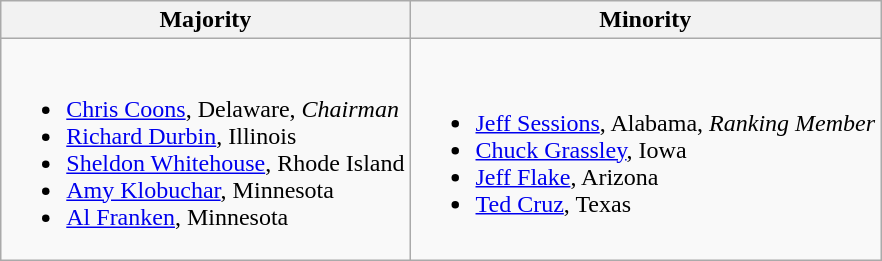<table class=wikitable>
<tr>
<th>Majority</th>
<th>Minority</th>
</tr>
<tr>
<td><br><ul><li><a href='#'>Chris Coons</a>, Delaware, <em>Chairman</em></li><li><a href='#'>Richard Durbin</a>, Illinois</li><li><a href='#'>Sheldon Whitehouse</a>, Rhode Island</li><li><a href='#'>Amy Klobuchar</a>, Minnesota</li><li><a href='#'>Al Franken</a>, Minnesota</li></ul></td>
<td><br><ul><li><a href='#'>Jeff Sessions</a>, Alabama, <em>Ranking Member</em></li><li><a href='#'>Chuck Grassley</a>, Iowa</li><li><a href='#'>Jeff Flake</a>, Arizona</li><li><a href='#'>Ted Cruz</a>, Texas</li></ul></td>
</tr>
</table>
